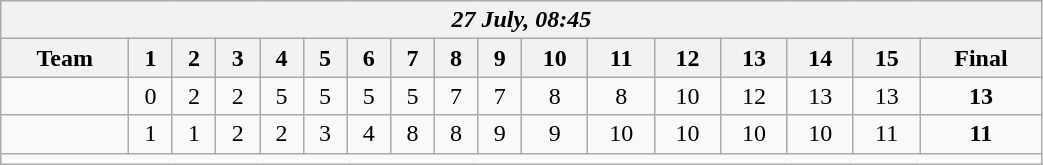<table class=wikitable style="text-align:center; width: 55%">
<tr>
<th colspan=17><em>27 July, 08:45</em></th>
</tr>
<tr>
<th>Team</th>
<th>1</th>
<th>2</th>
<th>3</th>
<th>4</th>
<th>5</th>
<th>6</th>
<th>7</th>
<th>8</th>
<th>9</th>
<th>10</th>
<th>11</th>
<th>12</th>
<th>13</th>
<th>14</th>
<th>15</th>
<th>Final</th>
</tr>
<tr>
<td align=left><strong></strong></td>
<td>0</td>
<td>2</td>
<td>2</td>
<td>5</td>
<td>5</td>
<td>5</td>
<td>5</td>
<td>7</td>
<td>7</td>
<td>8</td>
<td>8</td>
<td>10</td>
<td>12</td>
<td>13</td>
<td>13</td>
<td><strong>13</strong></td>
</tr>
<tr>
<td align=left></td>
<td>1</td>
<td>1</td>
<td>2</td>
<td>2</td>
<td>3</td>
<td>4</td>
<td>8</td>
<td>8</td>
<td>9</td>
<td>9</td>
<td>10</td>
<td>10</td>
<td>10</td>
<td>10</td>
<td>11</td>
<td><strong>11</strong></td>
</tr>
<tr>
<td colspan=17></td>
</tr>
</table>
